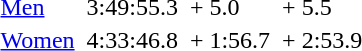<table>
<tr>
<td><a href='#'>Men</a><br></td>
<td></td>
<td>3:49:55.3</td>
<td></td>
<td>+ 5.0</td>
<td></td>
<td>+ 5.5</td>
</tr>
<tr>
<td><a href='#'>Women</a><br></td>
<td></td>
<td>4:33:46.8</td>
<td></td>
<td>+ 1:56.7</td>
<td></td>
<td>+ 2:53.9</td>
</tr>
<tr>
</tr>
</table>
